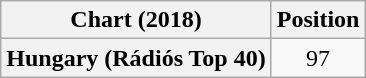<table class="wikitable plainrowheaders" style="text-align:center;">
<tr>
<th>Chart (2018)</th>
<th>Position</th>
</tr>
<tr>
<th scope="row">Hungary (Rádiós Top 40)</th>
<td>97</td>
</tr>
</table>
